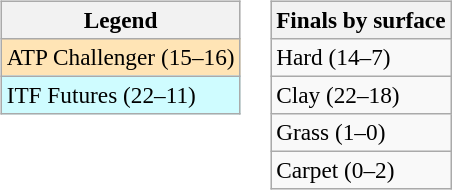<table>
<tr valign=top>
<td><br><table class=wikitable style=font-size:97%>
<tr>
<th>Legend</th>
</tr>
<tr bgcolor=moccasin>
<td>ATP Challenger (15–16)</td>
</tr>
<tr bgcolor=cffcff>
<td>ITF Futures (22–11)</td>
</tr>
</table>
</td>
<td><br><table class=wikitable style=font-size:97%>
<tr>
<th>Finals by surface</th>
</tr>
<tr>
<td>Hard (14–7)</td>
</tr>
<tr>
<td>Clay (22–18)</td>
</tr>
<tr>
<td>Grass (1–0)</td>
</tr>
<tr>
<td>Carpet (0–2)</td>
</tr>
</table>
</td>
</tr>
</table>
